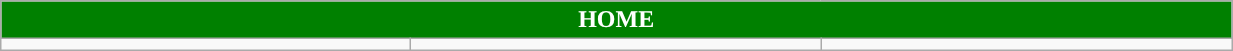<table class="wikitable collapsible collapsed" style="width:65%">
<tr>
<th colspan=6 ! style="color:white; background:green">HOME</th>
</tr>
<tr>
<td></td>
<td></td>
<td></td>
</tr>
</table>
